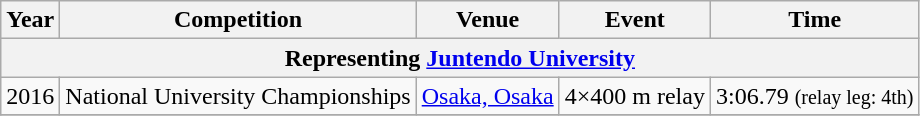<table class="wikitable sortable" style=text-align:center>
<tr>
<th>Year</th>
<th>Competition</th>
<th>Venue</th>
<th>Event</th>
<th>Time</th>
</tr>
<tr>
<th colspan="5">Representing <a href='#'>Juntendo University</a></th>
</tr>
<tr>
<td>2016</td>
<td>National University Championships</td>
<td><a href='#'>Osaka, Osaka</a></td>
<td>4×400 m relay</td>
<td>3:06.79 <small>(relay leg: 4th)</small></td>
</tr>
<tr>
</tr>
</table>
